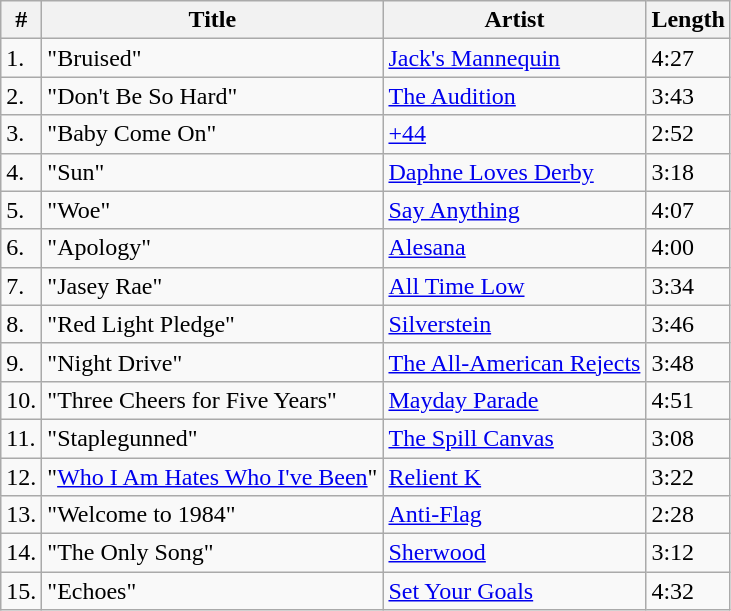<table class="wikitable" border="1">
<tr>
<th>#</th>
<th>Title</th>
<th>Artist</th>
<th>Length</th>
</tr>
<tr>
<td>1.</td>
<td>"Bruised"</td>
<td><a href='#'>Jack's Mannequin</a></td>
<td>4:27</td>
</tr>
<tr>
<td>2.</td>
<td>"Don't Be So Hard"</td>
<td><a href='#'>The Audition</a></td>
<td>3:43</td>
</tr>
<tr>
<td>3.</td>
<td>"Baby Come On"</td>
<td><a href='#'>+44</a></td>
<td>2:52</td>
</tr>
<tr>
<td>4.</td>
<td>"Sun"</td>
<td><a href='#'>Daphne Loves Derby</a></td>
<td>3:18</td>
</tr>
<tr>
<td>5.</td>
<td>"Woe"</td>
<td><a href='#'>Say Anything</a></td>
<td>4:07</td>
</tr>
<tr>
<td>6.</td>
<td>"Apology"</td>
<td><a href='#'>Alesana</a></td>
<td>4:00</td>
</tr>
<tr>
<td>7.</td>
<td>"Jasey Rae"</td>
<td><a href='#'>All Time Low</a></td>
<td>3:34</td>
</tr>
<tr>
<td>8.</td>
<td>"Red Light Pledge"</td>
<td><a href='#'>Silverstein</a></td>
<td>3:46</td>
</tr>
<tr>
<td>9.</td>
<td>"Night Drive"</td>
<td><a href='#'>The All-American Rejects</a></td>
<td>3:48</td>
</tr>
<tr>
<td>10.</td>
<td>"Three Cheers for Five Years"</td>
<td><a href='#'>Mayday Parade</a></td>
<td>4:51</td>
</tr>
<tr>
<td>11.</td>
<td>"Staplegunned"</td>
<td><a href='#'>The Spill Canvas</a></td>
<td>3:08</td>
</tr>
<tr>
<td>12.</td>
<td>"<a href='#'>Who I Am Hates Who I've Been</a>"</td>
<td><a href='#'>Relient K</a></td>
<td>3:22</td>
</tr>
<tr>
<td>13.</td>
<td>"Welcome to 1984"</td>
<td><a href='#'>Anti-Flag</a></td>
<td>2:28</td>
</tr>
<tr>
<td>14.</td>
<td>"The Only Song"</td>
<td><a href='#'>Sherwood</a></td>
<td>3:12</td>
</tr>
<tr>
<td>15.</td>
<td>"Echoes"</td>
<td><a href='#'>Set Your Goals</a></td>
<td>4:32</td>
</tr>
</table>
